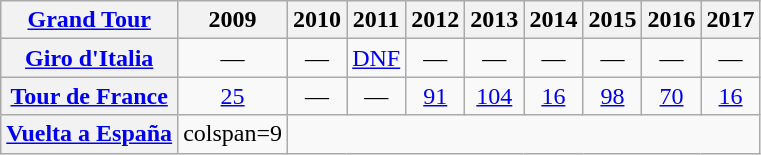<table class="wikitable plainrowheaders">
<tr>
<th scope="col"><a href='#'>Grand Tour</a></th>
<th scope="col">2009</th>
<th scope="col">2010</th>
<th scope="col">2011</th>
<th scope="col">2012</th>
<th scope="col">2013</th>
<th scope="col">2014</th>
<th scope="col">2015</th>
<th scope="col">2016</th>
<th scope="col">2017</th>
</tr>
<tr style="text-align:center;">
<th scope="row"> <a href='#'>Giro d'Italia</a></th>
<td>—</td>
<td>—</td>
<td><a href='#'>DNF</a></td>
<td>—</td>
<td>—</td>
<td>—</td>
<td>—</td>
<td>—</td>
<td>—</td>
</tr>
<tr style="text-align:center;">
<th scope="row"> <a href='#'>Tour de France</a></th>
<td><a href='#'>25</a></td>
<td>—</td>
<td>—</td>
<td><a href='#'>91</a></td>
<td><a href='#'>104</a></td>
<td><a href='#'>16</a></td>
<td><a href='#'>98</a></td>
<td><a href='#'>70</a></td>
<td><a href='#'>16</a></td>
</tr>
<tr style="text-align:center;">
<th scope="row"> <a href='#'>Vuelta a España</a></th>
<td>colspan=9 </td>
</tr>
</table>
